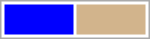<table style=" width: 100px; border: 1px solid #aaaaaa">
<tr>
<td style="background-color:blue"> </td>
<td style="background-color:tan"> </td>
</tr>
</table>
